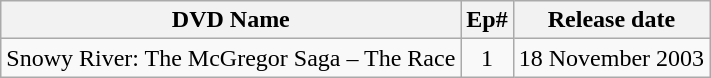<table class="wikitable">
<tr>
<th>DVD Name</th>
<th>Ep#</th>
<th>Release date</th>
</tr>
<tr>
<td>Snowy River: The McGregor Saga – The Race</td>
<td style="text-align:center;">1</td>
<td>18 November 2003</td>
</tr>
</table>
